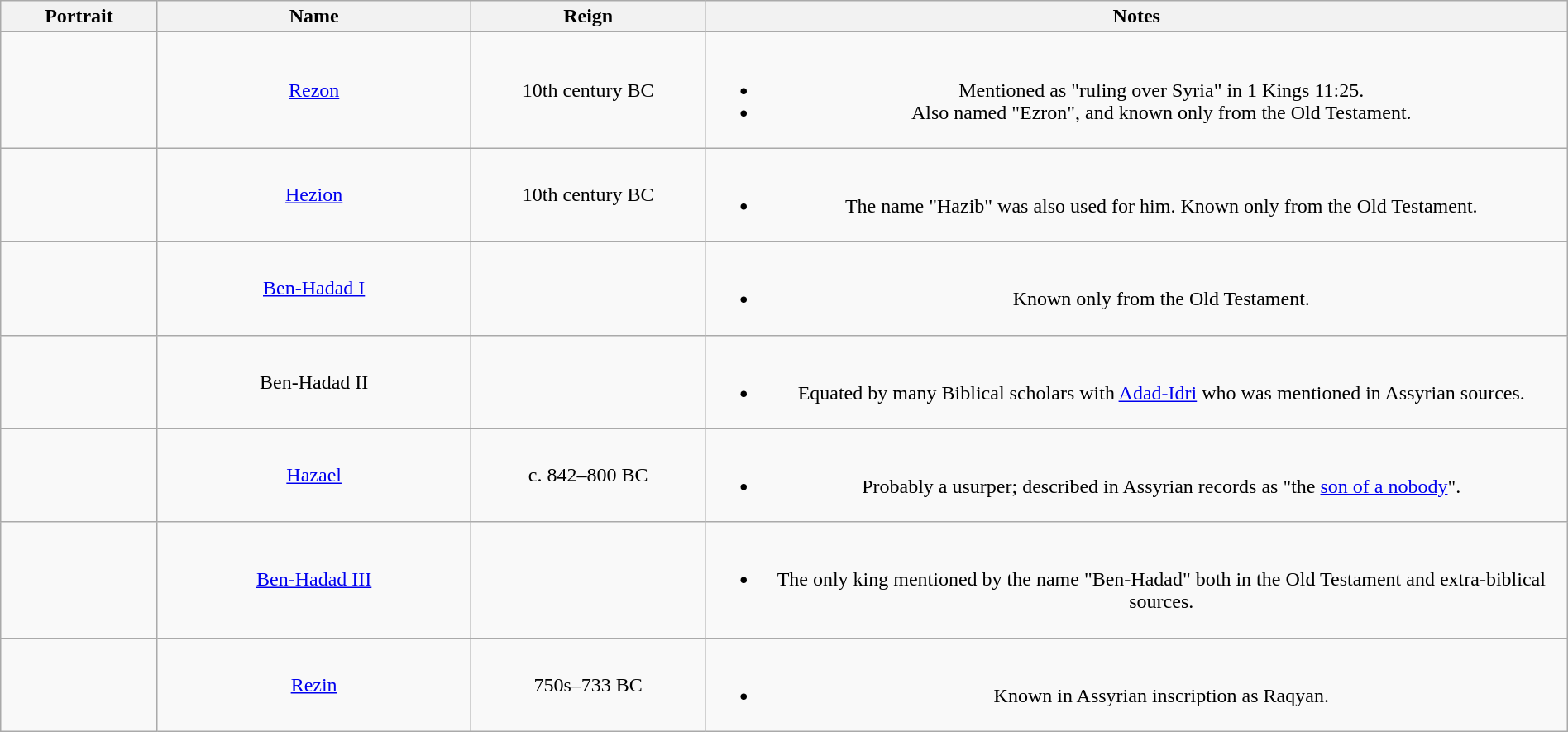<table width=100% class="wikitable">
<tr>
<th width=10%>Portrait</th>
<th width=20%>Name</th>
<th width=15%>Reign</th>
<th>Notes</th>
</tr>
<tr>
<td align="center"></td>
<td align="center"><a href='#'>Rezon</a></td>
<td align="center">10th century BC</td>
<td align="center"><br><ul><li>Mentioned as "ruling over Syria" in 1 Kings 11:25.</li><li>Also named "Ezron", and known only from the Old Testament.</li></ul></td>
</tr>
<tr>
<td align="center"></td>
<td align="center"><a href='#'>Hezion</a></td>
<td align="center">10th century BC</td>
<td align="center"><br><ul><li>The name "Hazib" was also used for him. Known only from the Old Testament.</li></ul></td>
</tr>
<tr>
<td align="center"></td>
<td align="center"><a href='#'>Ben-Hadad I</a></td>
<td align="center"></td>
<td align="center"><br><ul><li>Known only from the Old Testament.</li></ul></td>
</tr>
<tr>
<td align="center"></td>
<td align="center">Ben-Hadad II</td>
<td align="center"></td>
<td align="center"><br><ul><li>Equated by many Biblical scholars with <a href='#'>Adad-Idri</a> who was mentioned in Assyrian sources.</li></ul></td>
</tr>
<tr>
<td align="center"></td>
<td align="center"><a href='#'>Hazael</a></td>
<td align="center">c. 842–800 BC</td>
<td align="center"><br><ul><li>Probably a usurper; described in Assyrian records as "the <a href='#'>son of a nobody</a>".</li></ul></td>
</tr>
<tr>
<td align="center"></td>
<td align="center"><a href='#'>Ben-Hadad III</a></td>
<td align="center"></td>
<td align="center"><br><ul><li>The only king mentioned by the name "Ben-Hadad" both in the Old Testament and extra-biblical sources.</li></ul></td>
</tr>
<tr>
<td align="center"></td>
<td align="center"><a href='#'>Rezin</a></td>
<td align="center">750s–733 BC</td>
<td align="center"><br><ul><li>Known in Assyrian inscription as Raqyan.</li></ul></td>
</tr>
</table>
